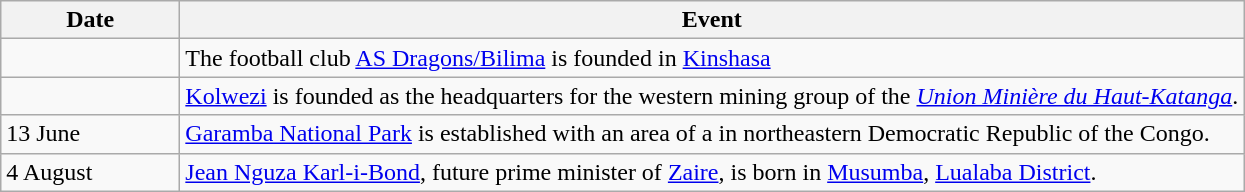<table class=wikitable>
<tr>
<th style="width:7em">Date</th>
<th>Event</th>
</tr>
<tr>
<td></td>
<td>The football club <a href='#'>AS Dragons/Bilima</a> is founded in <a href='#'>Kinshasa</a></td>
</tr>
<tr>
<td></td>
<td><a href='#'>Kolwezi</a> is founded as the headquarters for the western mining group of the <em><a href='#'>Union Minière du Haut-Katanga</a></em>.</td>
</tr>
<tr>
<td>13 June</td>
<td><a href='#'>Garamba National Park</a> is established with an area of a  in northeastern Democratic Republic of the Congo.</td>
</tr>
<tr>
<td>4 August</td>
<td><a href='#'>Jean Nguza Karl-i-Bond</a>, future prime minister of <a href='#'>Zaire</a>, is born in <a href='#'>Musumba</a>, <a href='#'>Lualaba District</a>.</td>
</tr>
</table>
